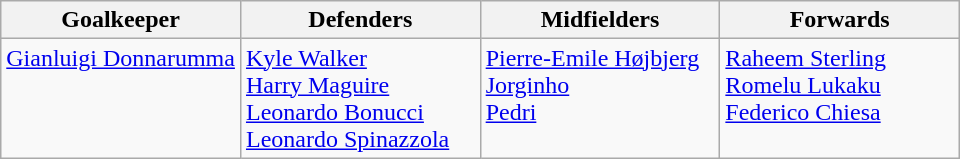<table class="wikitable">
<tr>
<th style="width:25%">Goalkeeper</th>
<th style="width:25%">Defenders</th>
<th style="width:25%">Midfielders</th>
<th style="width:25%">Forwards</th>
</tr>
<tr style="vertical-align:top">
<td> <a href='#'>Gianluigi Donnarumma</a></td>
<td> <a href='#'>Kyle Walker</a><br> <a href='#'>Harry Maguire</a><br> <a href='#'>Leonardo Bonucci</a><br> <a href='#'>Leonardo Spinazzola</a></td>
<td> <a href='#'>Pierre-Emile Højbjerg</a><br> <a href='#'>Jorginho</a><br> <a href='#'>Pedri</a></td>
<td> <a href='#'>Raheem Sterling</a><br> <a href='#'>Romelu Lukaku</a><br> <a href='#'>Federico Chiesa</a></td>
</tr>
</table>
